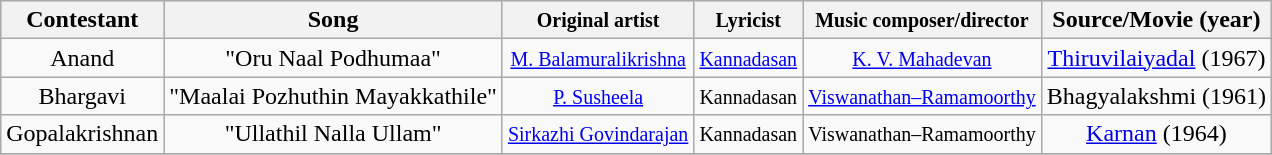<table class="wikitable sortable" style="text-align: center; width: auto;">
<tr style="background:lightgrey; text-align:center;">
<th>Contestant</th>
<th>Song</th>
<th><small>Original artist</small></th>
<th><small>Lyricist </small></th>
<th><small>Music composer/director</small></th>
<th>Source/Movie (year)</th>
</tr>
<tr>
<td>Anand</td>
<td>"Oru Naal Podhumaa"</td>
<td><small><a href='#'>M. Balamuralikrishna</a></small></td>
<td><small><a href='#'>Kannadasan</a></small></td>
<td><small><a href='#'>K. V. Mahadevan</a></small></td>
<td><a href='#'>Thiruvilaiyadal</a> (1967)</td>
</tr>
<tr>
<td>Bhargavi</td>
<td>"Maalai Pozhuthin Mayakkathile"</td>
<td><small><a href='#'>P. Susheela</a></small></td>
<td><small>Kannadasan</small></td>
<td><small><a href='#'>Viswanathan–Ramamoorthy</a></small></td>
<td>Bhagyalakshmi (1961)</td>
</tr>
<tr>
<td>Gopalakrishnan</td>
<td>"Ullathil Nalla Ullam"</td>
<td><small><a href='#'>Sirkazhi Govindarajan</a></small></td>
<td><small>Kannadasan</small></td>
<td><small>Viswanathan–Ramamoorthy</small></td>
<td><a href='#'>Karnan</a> (1964)</td>
</tr>
<tr>
</tr>
</table>
